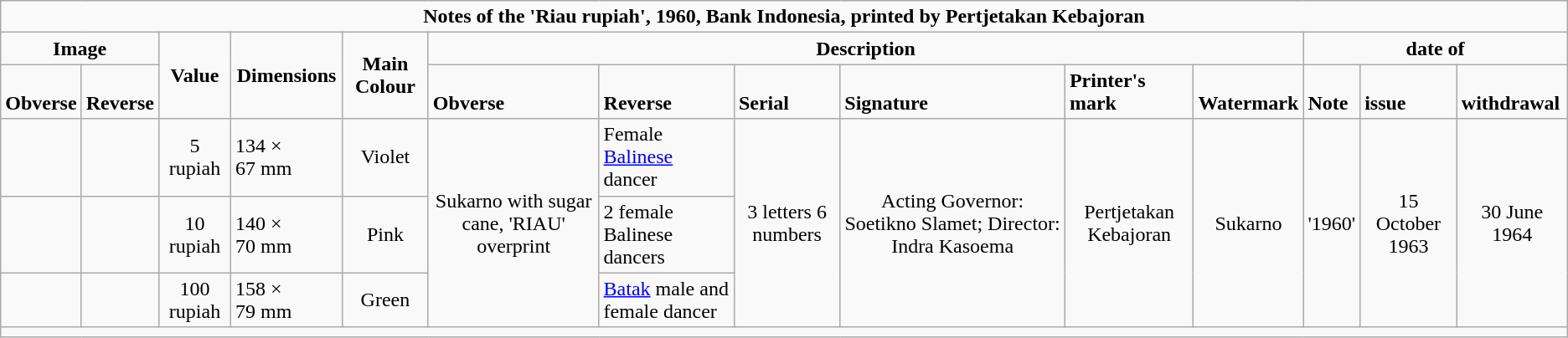<table class="wikitable" >
<tr style="text-align:center; font-weight:bold; vertical-align:bottom;">
<td colspan="14">Notes of the 'Riau rupiah', 1960, Bank Indonesia, printed by Pertjetakan Kebajoran</td>
</tr>
<tr style="text-align:center; font-weight:bold;">
<td colspan="2"  style="vertical-align:bottom;">Image</td>
<td rowspan="2">Value</td>
<td rowspan="2">Dimensions</td>
<td rowspan="2">Main Colour</td>
<td colspan="6"  style="vertical-align:bottom;">Description</td>
<td colspan="4"  style="vertical-align:bottom;">date of</td>
</tr>
<tr style="vertical-align:bottom; font-weight:bold;">
<td>Obverse</td>
<td>Reverse</td>
<td>Obverse</td>
<td>Reverse</td>
<td>Serial</td>
<td>Signature</td>
<td>Printer's mark</td>
<td>Watermark</td>
<td>Note</td>
<td>issue</td>
<td>withdrawal</td>
</tr>
<tr>
<td style="font-weight:bold; vertical-align:bottom;"></td>
<td style="font-weight:bold; vertical-align:bottom;"></td>
<td style="text-align:center;">5 rupiah</td>
<td>134  × 67 mm</td>
<td style="text-align:center;">Violet</td>
<td rowspan="3" style="text-align:center;">Sukarno with sugar cane, 'RIAU' overprint</td>
<td>Female <a href='#'>Balinese</a> dancer</td>
<td rowspan="3" style="text-align:center;">3 letters 6 numbers</td>
<td rowspan="3" style="text-align:center;">Acting Governor: Soetikno Slamet; Director: Indra Kasoema</td>
<td rowspan="3" style="text-align:center;">Pertjetakan Kebajoran</td>
<td rowspan="3" style="text-align:center;">Sukarno</td>
<td rowspan="3" style="text-align:center;">'1960'</td>
<td rowspan="3" style="text-align:center;">15 October 1963</td>
<td rowspan="3" style="text-align:center;">30 June 1964</td>
</tr>
<tr>
<td style="font-weight:bold; vertical-align:bottom;"></td>
<td style="font-weight:bold; vertical-align:bottom;"></td>
<td style="text-align:center;">10 rupiah</td>
<td>140 × 70 mm</td>
<td style="text-align:center;">Pink</td>
<td>2 female Balinese dancers</td>
</tr>
<tr>
<td style="font-weight:bold; vertical-align:bottom;"></td>
<td style="font-weight:bold; vertical-align:bottom;"></td>
<td style="text-align:center;">100 rupiah</td>
<td>158 × 79 mm</td>
<td style="text-align:center;">Green</td>
<td><a href='#'>Batak</a> male and female dancer</td>
</tr>
<tr>
<td colspan="14"  style="text-align:center; vertical-align:bottom;"></td>
</tr>
</table>
